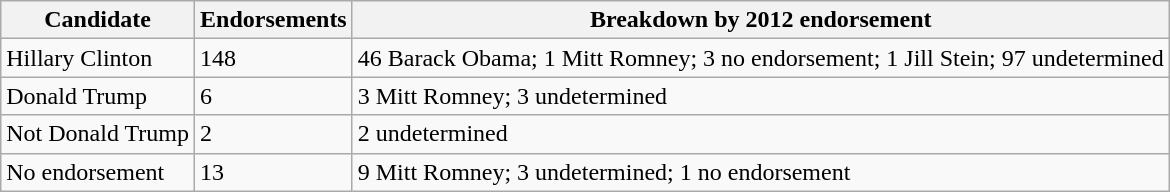<table class="wikitable sortable">
<tr>
<th>Candidate</th>
<th>Endorsements</th>
<th class="unsortable">Breakdown by 2012 endorsement</th>
</tr>
<tr>
<td data-sort-value="Clinton" >Hillary Clinton</td>
<td>148</td>
<td>46 Barack Obama; 1 Mitt Romney; 3 no endorsement; 1 Jill Stein; 97 undetermined</td>
</tr>
<tr>
<td>Donald Trump</td>
<td>6</td>
<td>3 Mitt Romney; 3 undetermined</td>
</tr>
<tr>
<td>Not Donald Trump</td>
<td>2</td>
<td>2 undetermined</td>
</tr>
<tr>
<td>No endorsement</td>
<td>13</td>
<td>9 Mitt Romney; 3 undetermined; 1 no endorsement</td>
</tr>
</table>
